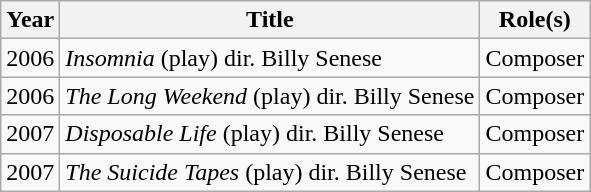<table class="wikitable">
<tr>
<th>Year</th>
<th>Title</th>
<th>Role(s)</th>
</tr>
<tr>
<td>2006</td>
<td><em>Insomnia</em> (play) dir. Billy Senese</td>
<td>Composer</td>
</tr>
<tr>
<td>2006</td>
<td><em> The Long Weekend</em> (play) dir. Billy Senese</td>
<td>Composer</td>
</tr>
<tr>
<td>2007</td>
<td><em>Disposable Life</em> (play) dir. Billy Senese</td>
<td>Composer</td>
</tr>
<tr>
<td>2007</td>
<td><em> The Suicide Tapes</em> (play) dir. Billy Senese</td>
<td>Composer</td>
</tr>
</table>
